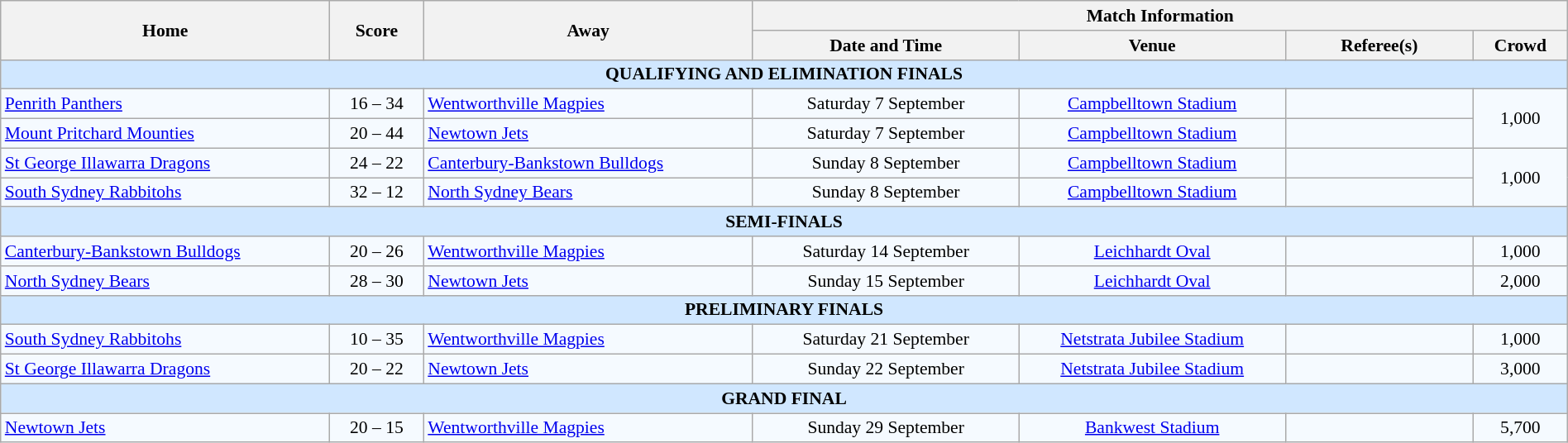<table class="wikitable" style="border-collapse:collapse; font-size:90%; text-align:center; width:100%;">
<tr>
<th rowspan="2" style="width:21%;">Home</th>
<th rowspan="2" style="width:6%;">Score</th>
<th rowspan="2" style="width:21%;">Away</th>
<th colspan="4">Match Information</th>
</tr>
<tr style="background:#efefef;">
<th width="17%">Date and Time</th>
<th width="17%">Venue</th>
<th width="12%">Referee(s)</th>
<th width="8%">Crowd</th>
</tr>
<tr style="background:#d0e7ff;">
<td colspan="7"><strong>QUALIFYING AND ELIMINATION FINALS</strong></td>
</tr>
<tr style="background:#f5faff;">
<td align="left"> <a href='#'>Penrith Panthers</a></td>
<td>16 – 34</td>
<td align="left"> <a href='#'>Wentworthville Magpies</a></td>
<td>Saturday 7 September</td>
<td><a href='#'>Campbelltown Stadium</a></td>
<td></td>
<td rowspan="2">1,000</td>
</tr>
<tr style="background:#f5faff;">
<td align="left"> <a href='#'>Mount Pritchard Mounties</a></td>
<td>20 – 44</td>
<td align="left"> <a href='#'>Newtown Jets</a></td>
<td>Saturday 7 September</td>
<td><a href='#'>Campbelltown Stadium</a></td>
<td></td>
</tr>
<tr style="background:#f5faff;">
<td align="left"> <a href='#'>St George Illawarra Dragons</a></td>
<td>24 – 22</td>
<td align="left"> <a href='#'>Canterbury-Bankstown Bulldogs</a></td>
<td>Sunday 8 September</td>
<td><a href='#'>Campbelltown Stadium</a></td>
<td></td>
<td rowspan="2">1,000</td>
</tr>
<tr style="background:#f5faff;">
<td align="left"> <a href='#'>South Sydney Rabbitohs</a></td>
<td>32 – 12</td>
<td align="left"> <a href='#'>North Sydney Bears</a></td>
<td>Sunday 8 September</td>
<td><a href='#'>Campbelltown Stadium</a></td>
<td></td>
</tr>
<tr style="background:#d0e7ff;">
<td colspan="7"><strong>SEMI-FINALS</strong></td>
</tr>
<tr style="background:#f5faff;">
<td align="left"> <a href='#'>Canterbury-Bankstown Bulldogs</a></td>
<td>20 – 26</td>
<td align="left"> <a href='#'>Wentworthville Magpies</a></td>
<td>Saturday 14 September</td>
<td><a href='#'>Leichhardt Oval</a></td>
<td></td>
<td>1,000</td>
</tr>
<tr style="background:#f5faff;">
<td align="left"> <a href='#'>North Sydney Bears</a></td>
<td>28 – 30</td>
<td align="left"> <a href='#'>Newtown Jets</a></td>
<td>Sunday 15 September</td>
<td><a href='#'>Leichhardt Oval</a></td>
<td></td>
<td>2,000</td>
</tr>
<tr style="background:#d0e7ff;">
<td colspan="7"><strong>PRELIMINARY FINALS</strong></td>
</tr>
<tr style="background:#f5faff;">
<td align="left"> <a href='#'>South Sydney Rabbitohs</a></td>
<td>10 – 35</td>
<td align="left"> <a href='#'>Wentworthville Magpies</a></td>
<td>Saturday 21 September</td>
<td><a href='#'>Netstrata Jubilee Stadium</a></td>
<td></td>
<td>1,000</td>
</tr>
<tr style="background:#f5faff;">
<td align="left"> <a href='#'>St George Illawarra Dragons</a></td>
<td>20 – 22</td>
<td align="left"> <a href='#'>Newtown Jets</a></td>
<td>Sunday 22 September</td>
<td><a href='#'>Netstrata Jubilee Stadium</a></td>
<td></td>
<td>3,000</td>
</tr>
<tr style="background:#d0e7ff;">
<td colspan="7"><strong>GRAND FINAL</strong></td>
</tr>
<tr style="background:#f5faff;">
<td align="left"> <a href='#'>Newtown Jets</a></td>
<td>20 – 15</td>
<td align="left"> <a href='#'>Wentworthville Magpies</a></td>
<td>Sunday 29 September</td>
<td><a href='#'>Bankwest Stadium</a></td>
<td></td>
<td>5,700</td>
</tr>
</table>
